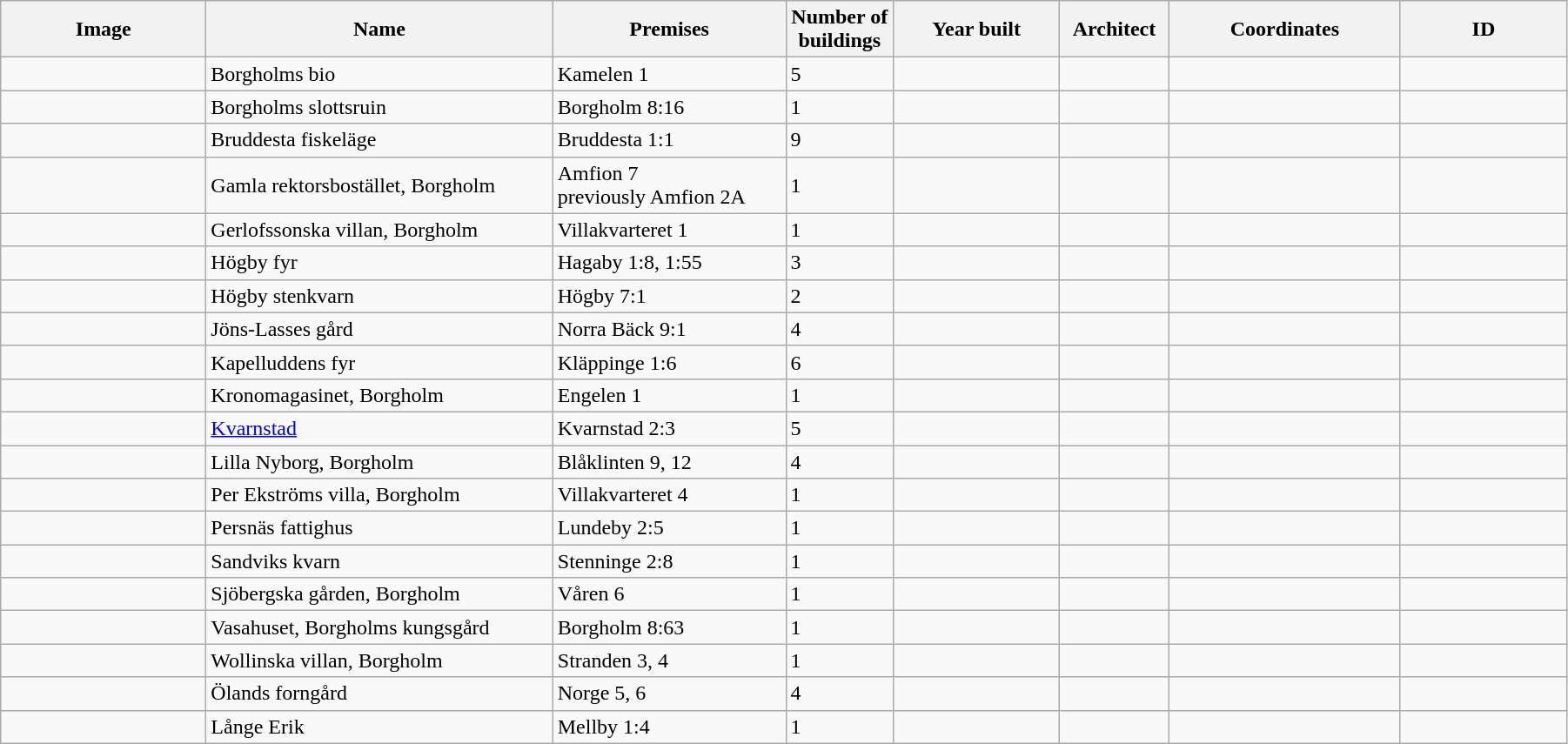<table class="wikitable" width="95%">
<tr>
<th width="150">Image</th>
<th>Name</th>
<th>Premises</th>
<th width="75">Number of<br>buildings</th>
<th width="120">Year built</th>
<th>Architect</th>
<th width="170">Coordinates</th>
<th width="120">ID</th>
</tr>
<tr>
<td></td>
<td>Borgholms bio</td>
<td>Kamelen 1</td>
<td>5</td>
<td></td>
<td></td>
<td></td>
<td></td>
</tr>
<tr>
<td></td>
<td>Borgholms slottsruin</td>
<td>Borgholm 8:16</td>
<td>1</td>
<td></td>
<td></td>
<td></td>
<td></td>
</tr>
<tr>
<td></td>
<td>Bruddesta fiskeläge</td>
<td>Bruddesta 1:1</td>
<td>9</td>
<td></td>
<td></td>
<td></td>
<td></td>
</tr>
<tr>
<td></td>
<td>Gamla rektorsbostället, Borgholm</td>
<td>Amfion 7<br>previously Amfion 2A</td>
<td>1</td>
<td></td>
<td></td>
<td></td>
<td></td>
</tr>
<tr>
<td></td>
<td>Gerlofssonska villan, Borgholm</td>
<td>Villakvarteret 1</td>
<td>1</td>
<td></td>
<td></td>
<td></td>
<td></td>
</tr>
<tr>
<td></td>
<td>Högby fyr</td>
<td>Hagaby 1:8, 1:55</td>
<td>3</td>
<td></td>
<td></td>
<td></td>
<td></td>
</tr>
<tr>
<td></td>
<td>Högby stenkvarn</td>
<td>Högby 7:1</td>
<td>2</td>
<td></td>
<td></td>
<td></td>
<td></td>
</tr>
<tr>
<td></td>
<td>Jöns-Lasses gård</td>
<td>Norra Bäck 9:1</td>
<td>4</td>
<td></td>
<td></td>
<td></td>
<td></td>
</tr>
<tr>
<td></td>
<td>Kapelluddens fyr</td>
<td>Kläppinge 1:6</td>
<td>6</td>
<td></td>
<td></td>
<td></td>
<td></td>
</tr>
<tr>
<td></td>
<td>Kronomagasinet, Borgholm</td>
<td>Engelen 1</td>
<td>1</td>
<td></td>
<td></td>
<td></td>
<td></td>
</tr>
<tr>
<td></td>
<td><a href='#'>Kvarnstad</a></td>
<td>Kvarnstad 2:3</td>
<td>5</td>
<td></td>
<td></td>
<td></td>
<td></td>
</tr>
<tr>
<td></td>
<td>Lilla Nyborg, Borgholm</td>
<td>Blåklinten 9, 12</td>
<td>4</td>
<td></td>
<td></td>
<td></td>
<td></td>
</tr>
<tr>
<td></td>
<td>Per Ekströms villa, Borgholm</td>
<td>Villakvarteret 4</td>
<td>1</td>
<td></td>
<td></td>
<td></td>
<td></td>
</tr>
<tr>
<td></td>
<td>Persnäs fattighus</td>
<td>Lundeby 2:5</td>
<td>1</td>
<td></td>
<td></td>
<td></td>
<td></td>
</tr>
<tr>
<td></td>
<td>Sandviks kvarn</td>
<td>Stenninge 2:8</td>
<td>1</td>
<td></td>
<td></td>
<td></td>
<td></td>
</tr>
<tr>
<td></td>
<td>Sjöbergska gården, Borgholm</td>
<td>Våren 6</td>
<td>1</td>
<td></td>
<td></td>
<td></td>
<td></td>
</tr>
<tr>
<td></td>
<td>Vasahuset, Borgholms kungsgård</td>
<td>Borgholm 8:63</td>
<td>1</td>
<td></td>
<td></td>
<td></td>
<td></td>
</tr>
<tr>
<td></td>
<td>Wollinska villan, Borgholm</td>
<td>Stranden 3, 4</td>
<td>1</td>
<td></td>
<td></td>
<td></td>
<td></td>
</tr>
<tr>
<td></td>
<td>Ölands forngård</td>
<td>Norge 5, 6</td>
<td>4</td>
<td></td>
<td></td>
<td></td>
<td></td>
</tr>
<tr>
<td></td>
<td>Långe Erik</td>
<td>Mellby 1:4</td>
<td>1</td>
<td></td>
<td></td>
<td></td>
<td></td>
</tr>
</table>
